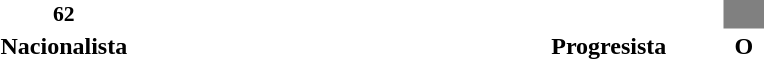<table width=60% border=0 cellpadding=0 cellspacing=0>
<tr>
</tr>
<tr align=center>
<td></td>
</tr>
<tr>
<td><br><table width=100% style="text-align:center;">
<tr style="font-weight:bold; font-size:90%;">
<td width=76.54% bgcolor=>62</td>
<td width=19.75% bgcolor=></td>
<td width=3.70% bgcolor=gray></td>
</tr>
<tr style="font-weight:bold; text-align:center">
<td><span><strong>Nacionalista</strong></span></td>
<td><span><strong>Progresista</strong></span></td>
<td><span><strong>O</strong></span></td>
</tr>
</table>
</td>
</tr>
</table>
